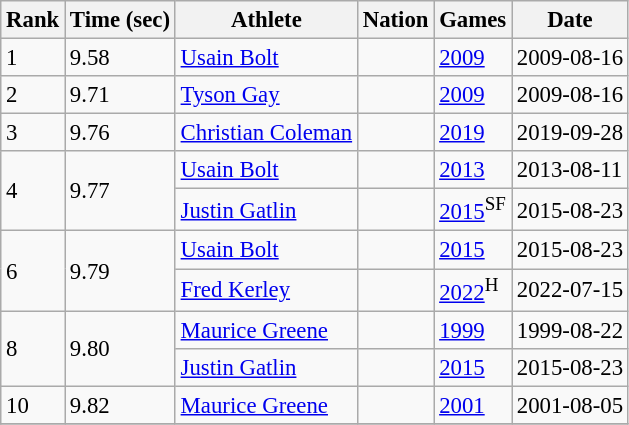<table class=wikitable style="font-size:95%">
<tr>
<th>Rank</th>
<th>Time (sec)</th>
<th>Athlete</th>
<th>Nation</th>
<th>Games</th>
<th>Date</th>
</tr>
<tr>
<td>1</td>
<td>9.58</td>
<td><a href='#'>Usain Bolt</a></td>
<td></td>
<td><a href='#'>2009</a></td>
<td>2009-08-16</td>
</tr>
<tr>
<td>2</td>
<td>9.71</td>
<td><a href='#'>Tyson Gay</a></td>
<td></td>
<td><a href='#'>2009</a></td>
<td>2009-08-16</td>
</tr>
<tr>
<td>3</td>
<td>9.76</td>
<td><a href='#'>Christian Coleman</a></td>
<td></td>
<td><a href='#'>2019</a></td>
<td>2019-09-28</td>
</tr>
<tr>
<td rowspan="2">4</td>
<td rowspan="2">9.77</td>
<td><a href='#'>Usain Bolt</a></td>
<td></td>
<td><a href='#'>2013</a></td>
<td>2013-08-11</td>
</tr>
<tr>
<td><a href='#'>Justin Gatlin</a></td>
<td></td>
<td><a href='#'>2015</a><sup>SF</sup></td>
<td>2015-08-23</td>
</tr>
<tr>
<td rowspan="2">6</td>
<td rowspan="2">9.79</td>
<td><a href='#'>Usain Bolt</a></td>
<td></td>
<td><a href='#'>2015</a></td>
<td>2015-08-23</td>
</tr>
<tr>
<td><a href='#'>Fred Kerley</a></td>
<td></td>
<td><a href='#'>2022</a><sup>H</sup></td>
<td>2022-07-15</td>
</tr>
<tr>
<td rowspan="2">8</td>
<td rowspan="2">9.80</td>
<td><a href='#'>Maurice Greene</a></td>
<td></td>
<td><a href='#'>1999</a></td>
<td>1999-08-22</td>
</tr>
<tr>
<td><a href='#'>Justin Gatlin</a></td>
<td></td>
<td><a href='#'>2015</a></td>
<td>2015-08-23</td>
</tr>
<tr>
<td>10</td>
<td>9.82</td>
<td><a href='#'>Maurice Greene</a></td>
<td></td>
<td><a href='#'>2001</a></td>
<td>2001-08-05</td>
</tr>
<tr>
</tr>
</table>
